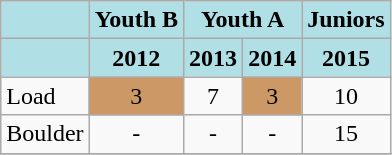<table class="wikitable" style="text-align: center;">
<tr>
<th style="background: #b0e0e6;"></th>
<th style="background: #b0e0e6;">Youth B</th>
<th colspan="2" style="background: #b0e0e6;">Youth A</th>
<th style="background: #b0e0e6;">Juniors</th>
</tr>
<tr>
<th style="background: #b0e0e6;"></th>
<th style="background: #b0e0e6;">2012</th>
<th style="background: #b0e0e6;">2013</th>
<th style="background: #b0e0e6;">2014</th>
<th style="background: #b0e0e6;">2015</th>
</tr>
<tr>
<td align="left">Load</td>
<td style="background: #cc9966;">3</td>
<td>7</td>
<td style="background: #cc9966;">3</td>
<td>10</td>
</tr>
<tr>
<td align="left">Boulder</td>
<td>-</td>
<td>-</td>
<td>-</td>
<td>15</td>
</tr>
<tr>
</tr>
</table>
